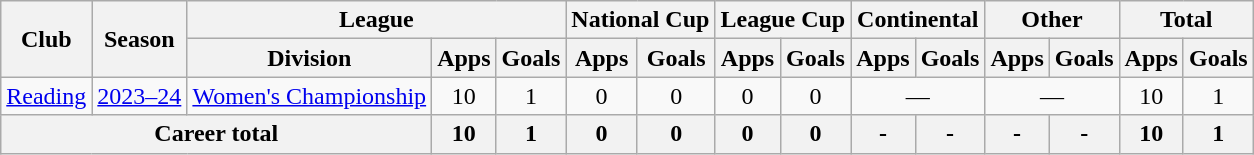<table class="wikitable" style="text-align:center">
<tr>
<th rowspan="2">Club</th>
<th rowspan="2">Season</th>
<th colspan="3">League</th>
<th colspan="2">National Cup</th>
<th colspan="2">League Cup</th>
<th colspan="2">Continental</th>
<th colspan="2">Other</th>
<th colspan="2">Total</th>
</tr>
<tr>
<th>Division</th>
<th>Apps</th>
<th>Goals</th>
<th>Apps</th>
<th>Goals</th>
<th>Apps</th>
<th>Goals</th>
<th>Apps</th>
<th>Goals</th>
<th>Apps</th>
<th>Goals</th>
<th>Apps</th>
<th>Goals</th>
</tr>
<tr>
<td><a href='#'>Reading</a></td>
<td><a href='#'>2023–24</a></td>
<td><a href='#'>Women's Championship</a></td>
<td>10</td>
<td>1</td>
<td>0</td>
<td>0</td>
<td>0</td>
<td>0</td>
<td colspan="2">—</td>
<td colspan="2">—</td>
<td>10</td>
<td>1</td>
</tr>
<tr>
<th colspan="3">Career total</th>
<th>10</th>
<th>1</th>
<th>0</th>
<th>0</th>
<th>0</th>
<th>0</th>
<th>-</th>
<th>-</th>
<th>-</th>
<th>-</th>
<th>10</th>
<th>1</th>
</tr>
</table>
